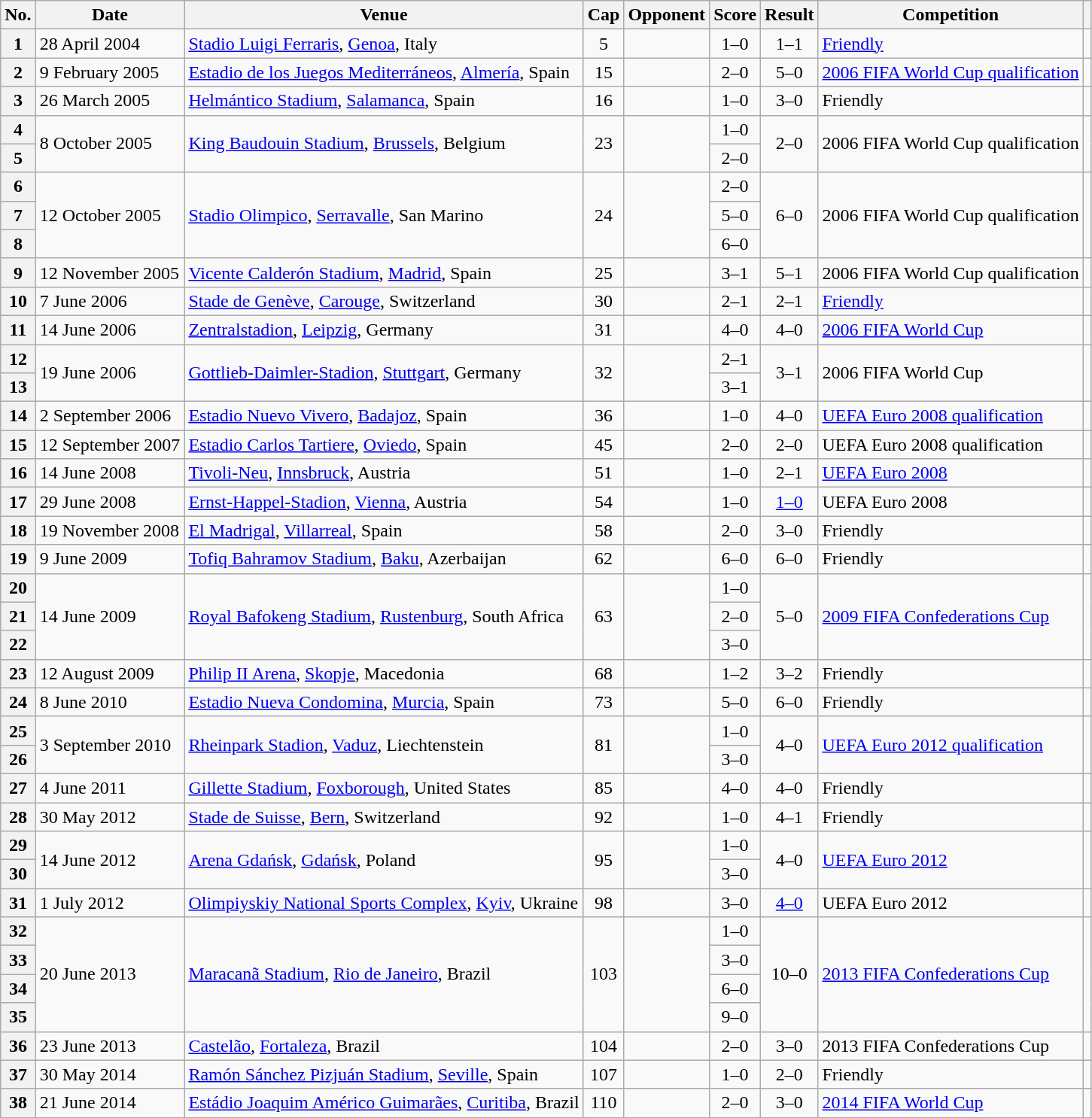<table class="wikitable plainrowheaders sortable">
<tr>
<th scope=col>No.</th>
<th scope=col data-sort-type=date>Date</th>
<th scope=col>Venue</th>
<th scope=col>Cap</th>
<th scope=col>Opponent</th>
<th scope=col>Score</th>
<th scope=col>Result</th>
<th scope=col>Competition</th>
<th scope=col class=unsortable></th>
</tr>
<tr>
<th scope=row style="text-align: center;">1</th>
<td>28 April 2004</td>
<td><a href='#'>Stadio Luigi Ferraris</a>, <a href='#'>Genoa</a>, Italy</td>
<td align=center>5</td>
<td></td>
<td align=center>1–0</td>
<td align=center>1–1</td>
<td><a href='#'>Friendly</a></td>
<td></td>
</tr>
<tr>
<th scope=row style="text-align: center;">2</th>
<td>9 February 2005</td>
<td><a href='#'>Estadio de los Juegos Mediterráneos</a>, <a href='#'>Almería</a>, Spain</td>
<td align=center>15</td>
<td></td>
<td align=center>2–0</td>
<td align=center>5–0</td>
<td><a href='#'>2006 FIFA World Cup qualification</a></td>
<td></td>
</tr>
<tr>
<th scope=row style="text-align: center;">3</th>
<td>26 March 2005</td>
<td><a href='#'>Helmántico Stadium</a>, <a href='#'>Salamanca</a>, Spain</td>
<td align=center>16</td>
<td></td>
<td align=center>1–0</td>
<td align=center>3–0</td>
<td>Friendly</td>
<td></td>
</tr>
<tr>
<th scope=row style="text-align: center;">4</th>
<td rowspan=2>8 October 2005</td>
<td rowspan=2><a href='#'>King Baudouin Stadium</a>, <a href='#'>Brussels</a>, Belgium</td>
<td rowspan=2 align=center>23</td>
<td rowspan=2></td>
<td align=center>1–0</td>
<td rowspan=2 align=center>2–0</td>
<td rowspan=2>2006 FIFA World Cup qualification</td>
<td rowspan="2"></td>
</tr>
<tr>
<th scope=row style="text-align: center;">5</th>
<td align=center>2–0</td>
</tr>
<tr>
<th scope=row style="text-align: center;">6</th>
<td rowspan=3>12 October 2005</td>
<td rowspan=3><a href='#'>Stadio Olimpico</a>, <a href='#'>Serravalle</a>, San Marino</td>
<td rowspan=3 align=center>24</td>
<td rowspan=3></td>
<td align=center>2–0</td>
<td rowspan=3 align=center>6–0</td>
<td rowspan=3>2006 FIFA World Cup qualification</td>
<td rowspan="3"></td>
</tr>
<tr>
<th scope=row style="text-align: center;">7</th>
<td align=center>5–0</td>
</tr>
<tr>
<th scope=row style="text-align: center;">8</th>
<td align=center>6–0</td>
</tr>
<tr>
<th scope=row style="text-align: center;">9</th>
<td>12 November 2005</td>
<td><a href='#'>Vicente Calderón Stadium</a>, <a href='#'>Madrid</a>, Spain</td>
<td align=center>25</td>
<td></td>
<td align=center>3–1</td>
<td align=center>5–1</td>
<td>2006 FIFA World Cup qualification</td>
<td></td>
</tr>
<tr>
<th scope=row style="text-align: center;">10</th>
<td>7 June 2006</td>
<td><a href='#'>Stade de Genève</a>, <a href='#'>Carouge</a>, Switzerland</td>
<td align=center>30</td>
<td></td>
<td align=center>2–1</td>
<td align=center>2–1</td>
<td><a href='#'>Friendly</a></td>
<td></td>
</tr>
<tr>
<th scope=row style="text-align: center;">11</th>
<td>14 June 2006</td>
<td><a href='#'>Zentralstadion</a>, <a href='#'>Leipzig</a>, Germany</td>
<td align=center>31</td>
<td></td>
<td align=center>4–0</td>
<td align=center>4–0</td>
<td><a href='#'>2006 FIFA World Cup</a></td>
<td></td>
</tr>
<tr>
<th scope=row style="text-align: center;">12</th>
<td rowspan=2>19 June 2006</td>
<td rowspan=2><a href='#'>Gottlieb-Daimler-Stadion</a>, <a href='#'>Stuttgart</a>, Germany</td>
<td rowspan=2 align=center>32</td>
<td rowspan=2></td>
<td align=center>2–1</td>
<td rowspan=2 align=center>3–1</td>
<td rowspan=2>2006 FIFA World Cup</td>
<td rowspan="2"></td>
</tr>
<tr>
<th scope=row style="text-align: center;">13</th>
<td align=center>3–1</td>
</tr>
<tr>
<th scope=row style="text-align: center;">14</th>
<td>2 September 2006</td>
<td><a href='#'>Estadio Nuevo Vivero</a>, <a href='#'>Badajoz</a>, Spain</td>
<td align=center>36</td>
<td></td>
<td align=center>1–0</td>
<td align=center>4–0</td>
<td><a href='#'>UEFA Euro 2008 qualification</a></td>
<td></td>
</tr>
<tr>
<th scope=row style="text-align: center;">15</th>
<td>12 September 2007</td>
<td><a href='#'>Estadio Carlos Tartiere</a>, <a href='#'>Oviedo</a>, Spain</td>
<td align=center>45</td>
<td></td>
<td align=center>2–0</td>
<td align=center>2–0</td>
<td>UEFA Euro 2008 qualification</td>
<td></td>
</tr>
<tr>
<th scope=row style="text-align: center;">16</th>
<td>14 June 2008</td>
<td><a href='#'>Tivoli-Neu</a>, <a href='#'>Innsbruck</a>, Austria</td>
<td align=center>51</td>
<td></td>
<td align=center>1–0</td>
<td align=center>2–1</td>
<td><a href='#'>UEFA Euro 2008</a></td>
<td></td>
</tr>
<tr>
<th scope=row style="text-align: center;">17</th>
<td>29 June 2008</td>
<td><a href='#'>Ernst-Happel-Stadion</a>, <a href='#'>Vienna</a>, Austria</td>
<td align=center>54</td>
<td></td>
<td align=center>1–0</td>
<td align=center><a href='#'>1–0</a></td>
<td>UEFA Euro 2008</td>
<td></td>
</tr>
<tr>
<th scope=row style="text-align: center;">18</th>
<td>19 November 2008</td>
<td><a href='#'>El Madrigal</a>, <a href='#'>Villarreal</a>, Spain</td>
<td align=center>58</td>
<td></td>
<td align=center>2–0</td>
<td align=center>3–0</td>
<td>Friendly</td>
<td></td>
</tr>
<tr>
<th scope=row style="text-align: center;">19</th>
<td>9 June 2009</td>
<td><a href='#'>Tofiq Bahramov Stadium</a>, <a href='#'>Baku</a>, Azerbaijan</td>
<td align=center>62</td>
<td></td>
<td align=center>6–0</td>
<td align=center>6–0</td>
<td>Friendly</td>
<td></td>
</tr>
<tr>
<th scope=row style="text-align: center;">20</th>
<td rowspan=3>14 June 2009</td>
<td rowspan=3><a href='#'>Royal Bafokeng Stadium</a>, <a href='#'>Rustenburg</a>, South Africa</td>
<td rowspan=3 align=center>63</td>
<td rowspan=3></td>
<td align=center>1–0</td>
<td rowspan=3 align=center>5–0</td>
<td rowspan=3><a href='#'>2009 FIFA Confederations Cup</a></td>
<td rowspan=3></td>
</tr>
<tr>
<th scope=row style="text-align: center;">21</th>
<td align=center>2–0</td>
</tr>
<tr>
<th scope=row style="text-align: center;">22</th>
<td align=center>3–0</td>
</tr>
<tr>
<th scope=row style="text-align: center;">23</th>
<td>12 August 2009</td>
<td><a href='#'>Philip II Arena</a>, <a href='#'>Skopje</a>, Macedonia</td>
<td align=center>68</td>
<td></td>
<td align=center>1–2</td>
<td align=center>3–2</td>
<td>Friendly</td>
<td></td>
</tr>
<tr>
<th scope=row style="text-align: center;">24</th>
<td>8 June 2010</td>
<td><a href='#'>Estadio Nueva Condomina</a>, <a href='#'>Murcia</a>, Spain</td>
<td align=center>73</td>
<td></td>
<td align=center>5–0</td>
<td align=center>6–0</td>
<td>Friendly</td>
<td></td>
</tr>
<tr>
<th scope=row style="text-align: center;">25</th>
<td rowspan=2>3 September 2010</td>
<td rowspan=2><a href='#'>Rheinpark Stadion</a>, <a href='#'>Vaduz</a>, Liechtenstein</td>
<td rowspan=2 align=center>81</td>
<td rowspan=2></td>
<td align=center>1–0</td>
<td rowspan=2 align=center>4–0</td>
<td rowspan=2><a href='#'>UEFA Euro 2012 qualification</a></td>
<td rowspan=2></td>
</tr>
<tr>
<th scope=row style="text-align: center;">26</th>
<td align=center>3–0</td>
</tr>
<tr>
<th scope=row style="text-align: center;">27</th>
<td>4 June 2011</td>
<td><a href='#'>Gillette Stadium</a>, <a href='#'>Foxborough</a>, United States</td>
<td align=center>85</td>
<td></td>
<td align=center>4–0</td>
<td align=center>4–0</td>
<td>Friendly</td>
<td></td>
</tr>
<tr>
<th scope=row style="text-align: center;">28</th>
<td>30 May 2012</td>
<td><a href='#'>Stade de Suisse</a>, <a href='#'>Bern</a>, Switzerland</td>
<td align=center>92</td>
<td></td>
<td align=center>1–0</td>
<td align=center>4–1</td>
<td>Friendly</td>
<td></td>
</tr>
<tr>
<th scope=row style="text-align: center;">29</th>
<td rowspan=2>14 June 2012</td>
<td rowspan=2><a href='#'>Arena Gdańsk</a>, <a href='#'>Gdańsk</a>, Poland</td>
<td rowspan=2 align=center>95</td>
<td rowspan=2></td>
<td align=center>1–0</td>
<td rowspan=2 align=center>4–0</td>
<td rowspan=2><a href='#'>UEFA Euro 2012</a></td>
<td rowspan=2></td>
</tr>
<tr>
<th scope=row style="text-align: center;">30</th>
<td align=center>3–0</td>
</tr>
<tr>
<th scope=row style="text-align: center;">31</th>
<td>1 July 2012</td>
<td><a href='#'>Olimpiyskiy National Sports Complex</a>, <a href='#'>Kyiv</a>, Ukraine</td>
<td align=center>98</td>
<td></td>
<td align=center>3–0</td>
<td align=center><a href='#'>4–0</a></td>
<td>UEFA Euro 2012</td>
<td></td>
</tr>
<tr>
<th scope=row style="text-align: center;">32</th>
<td rowspan=4>20 June 2013</td>
<td rowspan=4><a href='#'>Maracanã Stadium</a>, <a href='#'>Rio de Janeiro</a>, Brazil</td>
<td rowspan=4 align=center>103</td>
<td rowspan=4></td>
<td align=center>1–0</td>
<td rowspan=4 align=center>10–0</td>
<td rowspan=4><a href='#'>2013 FIFA Confederations Cup</a></td>
<td rowspan=4></td>
</tr>
<tr>
<th scope=row style="text-align: center;">33</th>
<td align=center>3–0</td>
</tr>
<tr>
<th scope=row style="text-align: center;">34</th>
<td align=center>6–0</td>
</tr>
<tr>
<th scope=row style="text-align: center;">35</th>
<td align=center>9–0</td>
</tr>
<tr>
<th scope=row style="text-align: center;">36</th>
<td>23 June 2013</td>
<td><a href='#'>Castelão</a>, <a href='#'>Fortaleza</a>, Brazil</td>
<td align=center>104</td>
<td></td>
<td align=center>2–0</td>
<td align=center>3–0</td>
<td>2013 FIFA Confederations Cup</td>
<td></td>
</tr>
<tr>
<th scope=row style="text-align: center;">37</th>
<td>30 May 2014</td>
<td><a href='#'>Ramón Sánchez Pizjuán Stadium</a>, <a href='#'>Seville</a>, Spain</td>
<td align=center>107</td>
<td></td>
<td align=center>1–0</td>
<td align=center>2–0</td>
<td>Friendly</td>
<td></td>
</tr>
<tr>
<th scope=row style="text-align: center;">38</th>
<td>21 June 2014</td>
<td><a href='#'>Estádio Joaquim Américo Guimarães</a>, <a href='#'>Curitiba</a>, Brazil</td>
<td align=center>110</td>
<td></td>
<td align=center>2–0</td>
<td align=center>3–0</td>
<td><a href='#'>2014 FIFA World Cup</a></td>
<td></td>
</tr>
</table>
